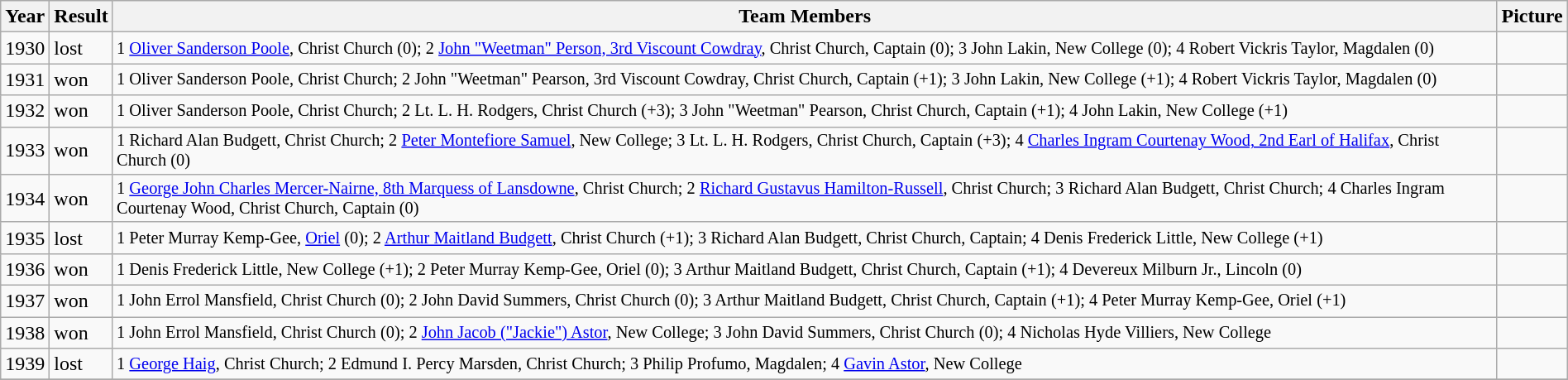<table class="wikitable" width="100%">
<tr>
<th>Year</th>
<th>Result</th>
<th>Team Members</th>
<th>Picture</th>
</tr>
<tr>
<td>1930</td>
<td>lost</td>
<td style="font-size:85%">1 <a href='#'>Oliver Sanderson Poole</a>, Christ Church (0); 2 <a href='#'>John "Weetman" Person, 3rd Viscount Cowdray</a>, Christ Church, Captain (0); 3 John Lakin, New College (0); 4 Robert Vickris Taylor, Magdalen (0)</td>
<td></td>
</tr>
<tr>
<td>1931</td>
<td>won</td>
<td style="font-size:85%">1 Oliver Sanderson Poole, Christ Church; 2 John "Weetman" Pearson, 3rd Viscount Cowdray, Christ Church, Captain (+1); 3 John Lakin, New College (+1); 4 Robert Vickris Taylor, Magdalen (0)</td>
<td></td>
</tr>
<tr>
<td>1932</td>
<td>won</td>
<td style="font-size:85%">1 Oliver Sanderson Poole, Christ Church; 2 Lt. L. H. Rodgers, Christ Church (+3); 3 John "Weetman" Pearson, Christ Church, Captain (+1); 4 John Lakin, New College (+1)</td>
<td> </td>
</tr>
<tr>
<td>1933</td>
<td>won</td>
<td style="font-size:85%">1 Richard Alan Budgett, Christ Church; 2 <a href='#'>Peter Montefiore Samuel</a>, New College; 3 Lt. L. H. Rodgers, Christ Church, Captain (+3); 4 <a href='#'>Charles Ingram Courtenay Wood, 2nd Earl of Halifax</a>, Christ Church (0)</td>
<td></td>
</tr>
<tr>
<td>1934</td>
<td>won</td>
<td style="font-size:85%">1 <a href='#'>George John Charles Mercer-Nairne, 8th Marquess of Lansdowne</a>, Christ Church; 2 <a href='#'>Richard Gustavus Hamilton-Russell</a>, Christ Church; 3 Richard Alan Budgett, Christ Church; 4 Charles Ingram Courtenay Wood, Christ Church, Captain (0)</td>
<td></td>
</tr>
<tr>
<td>1935</td>
<td>lost</td>
<td style="font-size:85%">1 Peter Murray Kemp-Gee, <a href='#'>Oriel</a> (0); 2 <a href='#'>Arthur Maitland Budgett</a>, Christ Church (+1); 3 Richard Alan Budgett, Christ Church, Captain; 4 Denis Frederick Little, New College (+1)</td>
<td></td>
</tr>
<tr>
<td>1936</td>
<td>won</td>
<td style="font-size:85%">1 Denis Frederick Little, New College (+1); 2 Peter Murray Kemp-Gee, Oriel (0); 3 Arthur Maitland Budgett, Christ Church, Captain (+1); 4 Devereux Milburn Jr., Lincoln (0)</td>
<td></td>
</tr>
<tr>
<td>1937</td>
<td>won</td>
<td style="font-size:85%">1 John Errol Mansfield, Christ Church (0); 2 John David Summers, Christ Church (0); 3 Arthur Maitland Budgett, Christ Church, Captain (+1); 4 Peter Murray Kemp-Gee, Oriel (+1)</td>
<td></td>
</tr>
<tr>
<td>1938</td>
<td>won</td>
<td style="font-size:85%">1 John Errol Mansfield, Christ Church (0);  2 <a href='#'>John Jacob ("Jackie") Astor</a>, New College; 3 John David Summers, Christ Church (0); 4 Nicholas Hyde Villiers, New College</td>
<td></td>
</tr>
<tr>
<td>1939</td>
<td>lost</td>
<td style="font-size:85%">1 <a href='#'>George Haig</a>, Christ Church; 2 Edmund I. Percy Marsden, Christ Church; 3 Philip Profumo, Magdalen; 4 <a href='#'>Gavin Astor</a>, New College</td>
<td></td>
</tr>
<tr>
</tr>
</table>
